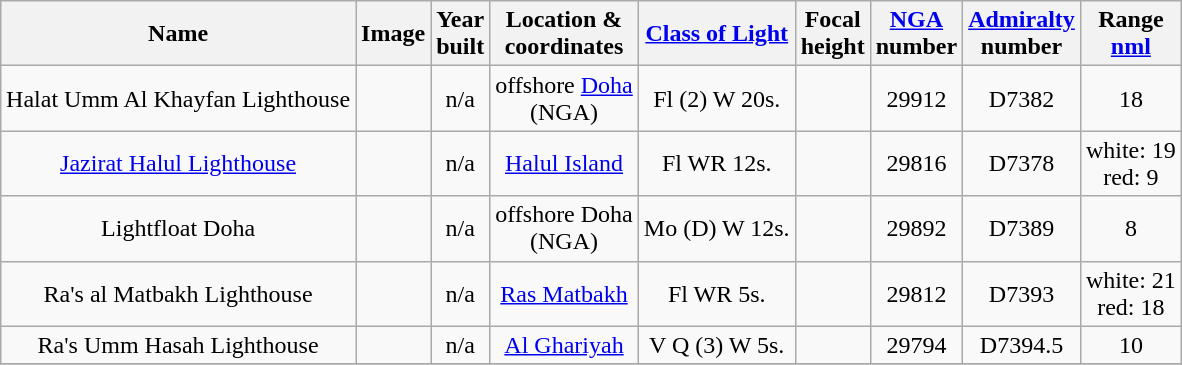<table class="wikitable sortable" style="margin:auto;text-align:center">
<tr>
<th>Name</th>
<th>Image</th>
<th>Year<br>built</th>
<th>Location &<br> coordinates</th>
<th><a href='#'>Class of Light</a></th>
<th>Focal<br>height</th>
<th><a href='#'>NGA</a><br>number</th>
<th><a href='#'>Admiralty</a><br>number</th>
<th>Range<br><a href='#'>nml</a></th>
</tr>
<tr>
<td>Halat Umm Al Khayfan Lighthouse</td>
<td></td>
<td>n/a</td>
<td>offshore <a href='#'>Doha</a><br>   (NGA)</td>
<td>Fl (2) W 20s.</td>
<td></td>
<td>29912</td>
<td>D7382</td>
<td>18</td>
</tr>
<tr>
<td><a href='#'>Jazirat Halul Lighthouse</a></td>
<td></td>
<td>n/a</td>
<td><a href='#'>Halul Island</a><br> </td>
<td>Fl WR 12s.</td>
<td></td>
<td>29816</td>
<td>D7378</td>
<td>white: 19<br>red: 9</td>
</tr>
<tr>
<td>Lightfloat Doha</td>
<td></td>
<td>n/a</td>
<td>offshore Doha<br>  (NGA)</td>
<td>Mo (D) W 12s.</td>
<td></td>
<td>29892</td>
<td>D7389</td>
<td>8</td>
</tr>
<tr>
<td>Ra's al Matbakh Lighthouse</td>
<td></td>
<td>n/a</td>
<td><a href='#'>Ras Matbakh</a><br> </td>
<td>Fl WR 5s.</td>
<td></td>
<td>29812</td>
<td>D7393</td>
<td>white: 21<br>red: 18</td>
</tr>
<tr>
<td>Ra's Umm Hasah Lighthouse</td>
<td></td>
<td>n/a</td>
<td><a href='#'>Al Ghariyah</a><br> </td>
<td>V Q (3) W 5s.</td>
<td></td>
<td>29794</td>
<td>D7394.5</td>
<td>10</td>
</tr>
<tr>
</tr>
</table>
